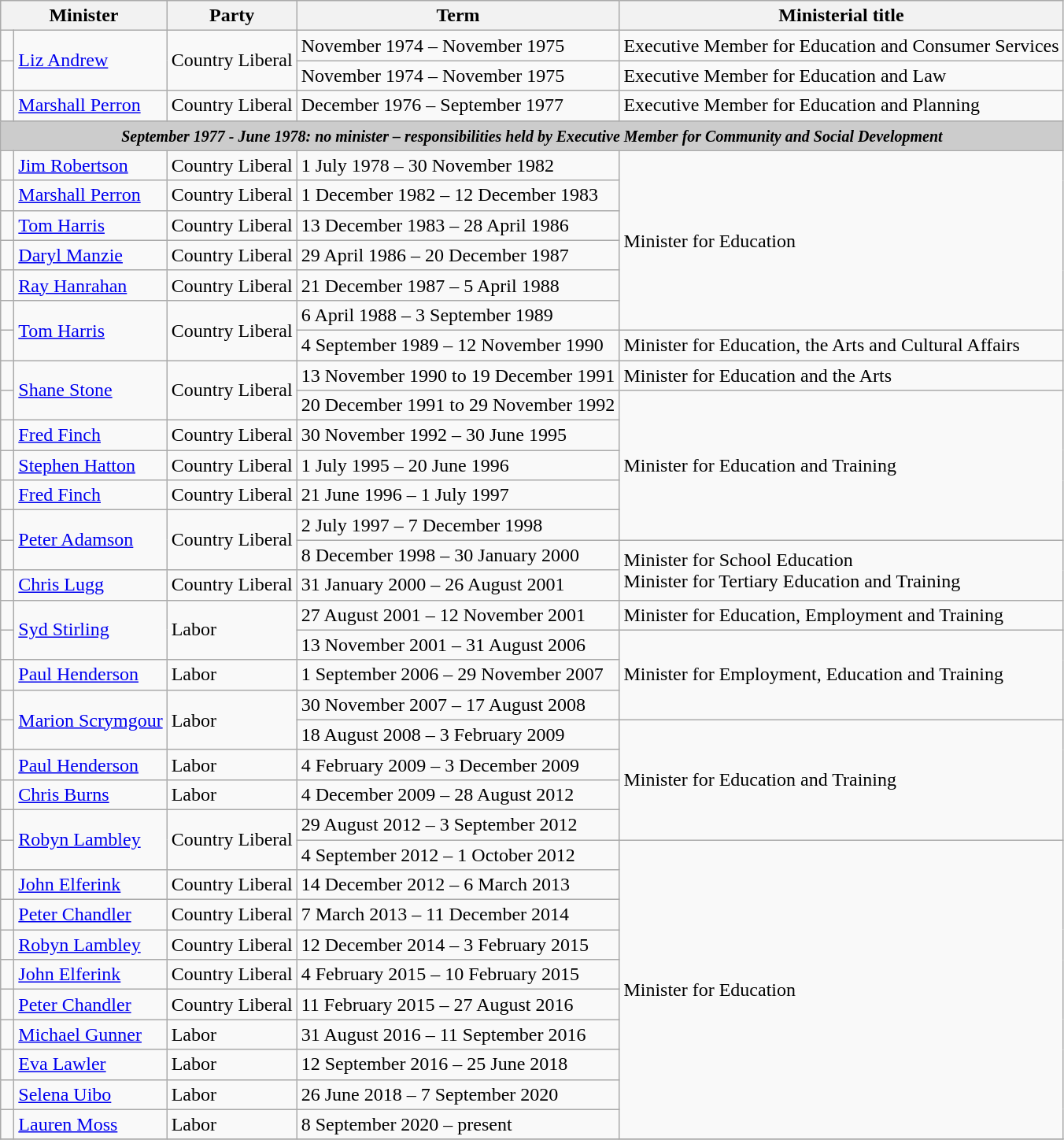<table class="sortable wikitable">
<tr>
<th colspan=2>Minister</th>
<th>Party</th>
<th>Term </th>
<th>Ministerial title</th>
</tr>
<tr>
<td> </td>
<td rowspan="2"><a href='#'>Liz Andrew</a></td>
<td rowspan="2">Country Liberal</td>
<td>November 1974 – November 1975</td>
<td>Executive Member for Education and Consumer Services</td>
</tr>
<tr>
<td> </td>
<td>November 1974 – November 1975</td>
<td>Executive Member for Education and Law</td>
</tr>
<tr>
<td> </td>
<td><a href='#'>Marshall Perron</a></td>
<td>Country Liberal</td>
<td>December 1976 – September 1977</td>
<td>Executive Member for Education and Planning</td>
</tr>
<tr>
<th colspan=5 style="background: #cccccc;"><small><strong><em>September 1977 - June 1978: no minister – responsibilities held by Executive Member for Community and Social Development</em></strong></small></th>
</tr>
<tr>
<td> </td>
<td><a href='#'>Jim Robertson</a></td>
<td>Country Liberal</td>
<td>1 July 1978 – 30 November 1982</td>
<td rowspan="6">Minister for Education</td>
</tr>
<tr>
<td> </td>
<td><a href='#'>Marshall Perron</a></td>
<td>Country Liberal</td>
<td>1 December 1982 – 12 December 1983</td>
</tr>
<tr>
<td> </td>
<td><a href='#'>Tom Harris</a></td>
<td>Country Liberal</td>
<td>13 December 1983 – 28 April 1986</td>
</tr>
<tr>
<td> </td>
<td><a href='#'>Daryl Manzie</a></td>
<td>Country Liberal</td>
<td>29 April 1986 – 20 December 1987</td>
</tr>
<tr>
<td> </td>
<td><a href='#'>Ray Hanrahan</a></td>
<td>Country Liberal</td>
<td>21 December 1987 – 5 April 1988</td>
</tr>
<tr>
<td> </td>
<td rowspan="2"><a href='#'>Tom Harris</a></td>
<td rowspan="2">Country Liberal</td>
<td>6 April 1988 – 3 September 1989</td>
</tr>
<tr>
<td> </td>
<td>4 September 1989 – 12 November 1990</td>
<td>Minister for Education, the Arts and Cultural Affairs</td>
</tr>
<tr>
<td> </td>
<td rowspan="2"><a href='#'>Shane Stone</a></td>
<td rowspan="2">Country Liberal</td>
<td>13 November 1990 to 19 December 1991</td>
<td>Minister for Education and the Arts</td>
</tr>
<tr>
<td> </td>
<td>20 December 1991 to 29 November 1992</td>
<td rowspan="5">Minister for Education and Training</td>
</tr>
<tr>
<td> </td>
<td><a href='#'>Fred Finch</a></td>
<td>Country Liberal</td>
<td>30 November 1992 – 30 June 1995</td>
</tr>
<tr>
<td> </td>
<td><a href='#'>Stephen Hatton</a></td>
<td>Country Liberal</td>
<td>1 July 1995 – 20 June 1996</td>
</tr>
<tr>
<td> </td>
<td><a href='#'>Fred Finch</a></td>
<td>Country Liberal</td>
<td>21 June 1996 – 1 July 1997</td>
</tr>
<tr>
<td> </td>
<td rowspan="2"><a href='#'>Peter Adamson</a></td>
<td rowspan="2">Country Liberal</td>
<td>2 July 1997 – 7 December 1998</td>
</tr>
<tr>
<td> </td>
<td>8 December 1998 – 30 January 2000</td>
<td rowspan="2">Minister for School Education<br>Minister for Tertiary Education and Training</td>
</tr>
<tr>
<td> </td>
<td><a href='#'>Chris Lugg</a></td>
<td>Country Liberal</td>
<td>31 January 2000 – 26 August 2001</td>
</tr>
<tr>
<td> </td>
<td rowspan="2"><a href='#'>Syd Stirling</a></td>
<td rowspan="2">Labor</td>
<td>27 August 2001 – 12 November 2001</td>
<td>Minister for Education, Employment and Training</td>
</tr>
<tr>
<td> </td>
<td>13 November 2001 – 31 August 2006</td>
<td rowspan="3">Minister for Employment, Education and Training</td>
</tr>
<tr>
<td> </td>
<td><a href='#'>Paul Henderson</a></td>
<td>Labor</td>
<td>1 September 2006 – 29 November 2007</td>
</tr>
<tr>
<td> </td>
<td rowspan="2"><a href='#'>Marion Scrymgour</a></td>
<td rowspan="2">Labor</td>
<td>30 November 2007 – 17 August 2008</td>
</tr>
<tr>
<td> </td>
<td>18 August 2008 – 3 February 2009</td>
<td rowspan="4">Minister for Education and Training</td>
</tr>
<tr>
<td> </td>
<td><a href='#'>Paul Henderson</a></td>
<td>Labor</td>
<td>4 February 2009 – 3 December 2009</td>
</tr>
<tr>
<td> </td>
<td><a href='#'>Chris Burns</a></td>
<td>Labor</td>
<td>4 December 2009 – 28 August 2012</td>
</tr>
<tr>
<td> </td>
<td rowspan="2"><a href='#'>Robyn Lambley</a></td>
<td rowspan="2">Country Liberal</td>
<td>29 August 2012 – 3 September 2012</td>
</tr>
<tr>
<td> </td>
<td>4 September 2012 – 1 October 2012</td>
<td rowspan="10">Minister for Education</td>
</tr>
<tr>
<td> </td>
<td><a href='#'>John Elferink</a></td>
<td>Country Liberal</td>
<td>14 December 2012 – 6 March 2013</td>
</tr>
<tr>
<td> </td>
<td><a href='#'>Peter Chandler</a></td>
<td>Country Liberal</td>
<td>7 March 2013 – 11 December 2014</td>
</tr>
<tr>
<td> </td>
<td><a href='#'>Robyn Lambley</a></td>
<td>Country Liberal</td>
<td>12 December 2014 – 3 February 2015</td>
</tr>
<tr>
<td> </td>
<td><a href='#'>John Elferink</a></td>
<td>Country Liberal</td>
<td>4 February 2015 – 10 February 2015</td>
</tr>
<tr>
<td> </td>
<td><a href='#'>Peter Chandler</a></td>
<td>Country Liberal</td>
<td>11 February 2015 – 27 August 2016</td>
</tr>
<tr>
<td> </td>
<td><a href='#'>Michael Gunner</a></td>
<td>Labor</td>
<td>31 August 2016 – 11 September 2016</td>
</tr>
<tr>
<td> </td>
<td><a href='#'>Eva Lawler</a></td>
<td>Labor</td>
<td>12 September 2016 – 25 June 2018</td>
</tr>
<tr>
<td> </td>
<td><a href='#'>Selena Uibo</a></td>
<td>Labor</td>
<td>26 June 2018 – 7 September 2020</td>
</tr>
<tr>
<td> </td>
<td><a href='#'>Lauren Moss</a></td>
<td>Labor</td>
<td>8 September 2020 – present</td>
</tr>
<tr>
</tr>
</table>
